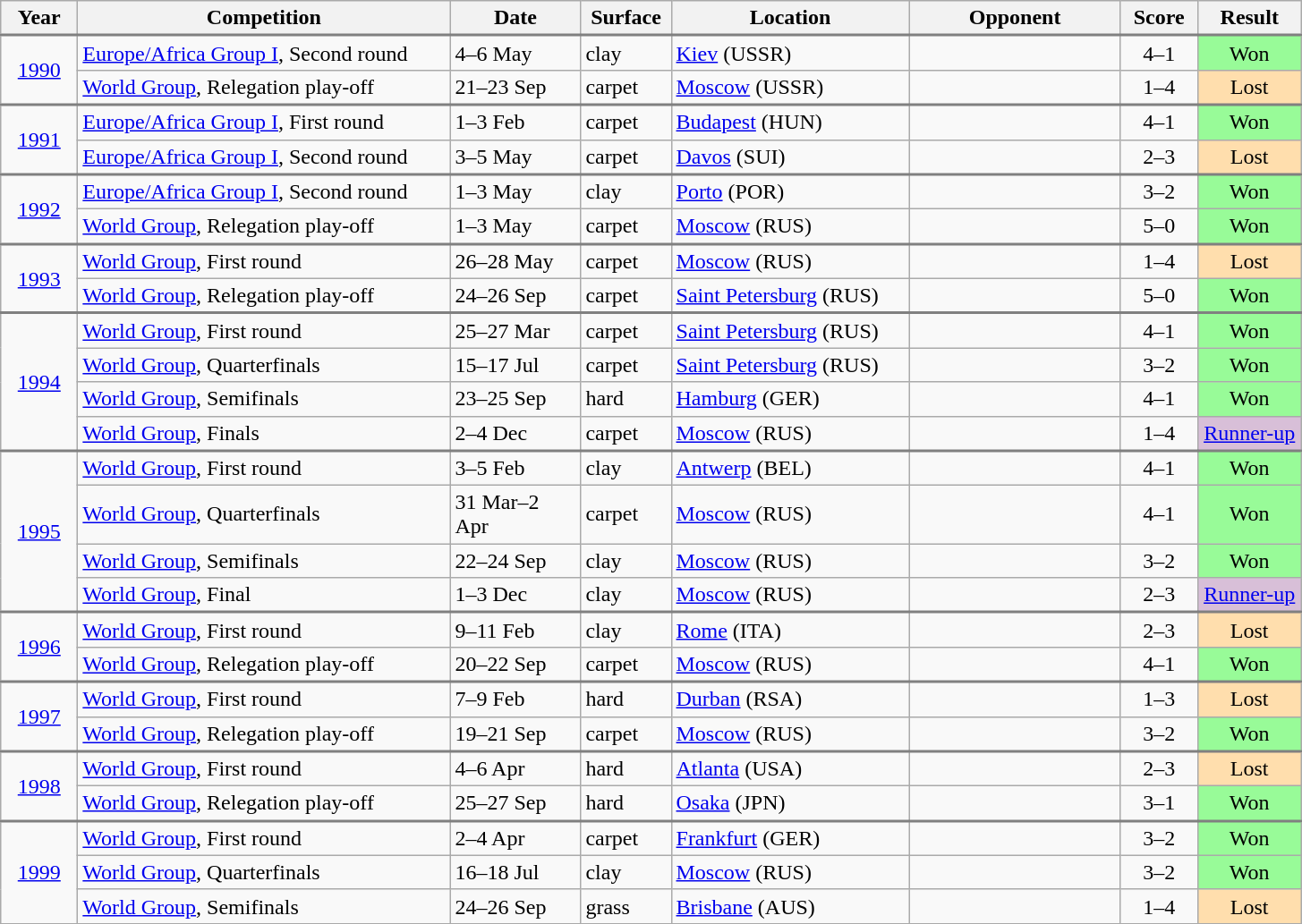<table class="wikitable collapsible collapsed">
<tr>
<th width="50">Year</th>
<th width="270">Competition</th>
<th width="90">Date</th>
<th width="60">Surface</th>
<th width="170">Location</th>
<th width="150">Opponent</th>
<th width="50">Score</th>
<th width="70">Result</th>
</tr>
<tr style="border-top:2px solid gray;">
<td align="center" rowspan="2"><a href='#'>1990</a></td>
<td><a href='#'>Europe/Africa Group I</a>, Second round</td>
<td>4–6 May</td>
<td>clay</td>
<td><a href='#'>Kiev</a> (USSR)</td>
<td></td>
<td align="center">4–1</td>
<td align="center" bgcolor="#98FB98">Won</td>
</tr>
<tr>
<td><a href='#'>World Group</a>, Relegation play-off</td>
<td>21–23 Sep</td>
<td>carpet</td>
<td><a href='#'>Moscow</a> (USSR)</td>
<td></td>
<td align="center">1–4</td>
<td align="center" bgcolor="#FFDEAD">Lost</td>
</tr>
<tr style="border-top:2px solid gray;">
<td align="center" rowspan="2"><a href='#'>1991</a></td>
<td><a href='#'>Europe/Africa Group I</a>, First round</td>
<td>1–3 Feb</td>
<td>carpet</td>
<td><a href='#'>Budapest</a> (HUN)</td>
<td></td>
<td align="center">4–1</td>
<td align="center" bgcolor="#98FB98">Won</td>
</tr>
<tr>
<td><a href='#'>Europe/Africa Group I</a>, Second round</td>
<td>3–5 May</td>
<td>carpet</td>
<td><a href='#'>Davos</a> (SUI)</td>
<td></td>
<td align="center">2–3</td>
<td align="center" bgcolor="#FFDEAD">Lost</td>
</tr>
<tr style="border-top:2px solid gray;">
<td align="center" rowspan="2"><a href='#'>1992</a></td>
<td><a href='#'>Europe/Africa Group I</a>, Second round</td>
<td>1–3 May</td>
<td>clay</td>
<td><a href='#'>Porto</a> (POR)</td>
<td></td>
<td align="center">3–2</td>
<td align="center" bgcolor="#98FB98">Won</td>
</tr>
<tr>
<td><a href='#'>World Group</a>, Relegation play-off</td>
<td>1–3 May</td>
<td>carpet</td>
<td><a href='#'>Moscow</a> (RUS)</td>
<td></td>
<td align="center">5–0</td>
<td align="center" bgcolor="#98FB98">Won</td>
</tr>
<tr style="border-top:2px solid gray;">
<td align="center" rowspan="2"><a href='#'>1993</a></td>
<td><a href='#'>World Group</a>, First round</td>
<td>26–28 May</td>
<td>carpet</td>
<td><a href='#'>Moscow</a> (RUS)</td>
<td></td>
<td align="center">1–4</td>
<td align="center" bgcolor="#FFDEAD">Lost</td>
</tr>
<tr>
<td><a href='#'>World Group</a>, Relegation play-off</td>
<td>24–26 Sep</td>
<td>carpet</td>
<td><a href='#'>Saint Petersburg</a> (RUS)</td>
<td></td>
<td align="center">5–0</td>
<td align="center" bgcolor="#98FB98">Won</td>
</tr>
<tr style="border-top:2px solid gray;">
<td align="center" rowspan="4"><a href='#'>1994</a></td>
<td><a href='#'>World Group</a>, First round</td>
<td>25–27 Mar</td>
<td>carpet</td>
<td><a href='#'>Saint Petersburg</a> (RUS)</td>
<td></td>
<td align="center">4–1</td>
<td align="center" bgcolor="#98FB98">Won</td>
</tr>
<tr>
<td><a href='#'>World Group</a>, Quarterfinals</td>
<td>15–17 Jul</td>
<td>carpet</td>
<td><a href='#'>Saint Petersburg</a> (RUS)</td>
<td></td>
<td align="center">3–2</td>
<td align="center" bgcolor="#98FB98">Won</td>
</tr>
<tr>
<td><a href='#'>World Group</a>, Semifinals</td>
<td>23–25 Sep</td>
<td>hard</td>
<td><a href='#'>Hamburg</a> (GER)</td>
<td></td>
<td align="center">4–1</td>
<td align="center" bgcolor="#98FB98">Won</td>
</tr>
<tr>
<td><a href='#'>World Group</a>, Finals</td>
<td>2–4 Dec</td>
<td>carpet</td>
<td><a href='#'>Moscow</a> (RUS)</td>
<td></td>
<td align="center">1–4</td>
<td align="center" bgcolor=thistle><a href='#'>Runner-up</a></td>
</tr>
<tr style="border-top:2px solid gray;">
<td align="center" rowspan="4"><a href='#'>1995</a></td>
<td><a href='#'>World Group</a>, First round</td>
<td>3–5 Feb</td>
<td>clay</td>
<td><a href='#'>Antwerp</a> (BEL)</td>
<td></td>
<td align="center">4–1</td>
<td align="center" bgcolor="#98FB98">Won</td>
</tr>
<tr>
<td><a href='#'>World Group</a>, Quarterfinals</td>
<td>31 Mar–2 Apr</td>
<td>carpet</td>
<td><a href='#'>Moscow</a> (RUS)</td>
<td></td>
<td align="center">4–1</td>
<td align="center" bgcolor="#98FB98">Won</td>
</tr>
<tr>
<td><a href='#'>World Group</a>, Semifinals</td>
<td>22–24 Sep</td>
<td>clay</td>
<td><a href='#'>Moscow</a> (RUS)</td>
<td></td>
<td align="center">3–2</td>
<td align="center" bgcolor="#98FB98">Won</td>
</tr>
<tr>
<td><a href='#'>World Group</a>, Final</td>
<td>1–3 Dec</td>
<td>clay</td>
<td><a href='#'>Moscow</a> (RUS)</td>
<td></td>
<td align="center">2–3</td>
<td align="center" bgcolor=thistle><a href='#'>Runner-up</a></td>
</tr>
<tr style="border-top:2px solid gray;">
<td align="center" rowspan="2"><a href='#'>1996</a></td>
<td><a href='#'>World Group</a>, First round</td>
<td>9–11 Feb</td>
<td>clay</td>
<td><a href='#'>Rome</a> (ITA)</td>
<td></td>
<td align="center">2–3</td>
<td align="center" bgcolor="#FFDEAD">Lost</td>
</tr>
<tr>
<td><a href='#'>World Group</a>, Relegation play-off</td>
<td>20–22 Sep</td>
<td>carpet</td>
<td><a href='#'>Moscow</a> (RUS)</td>
<td></td>
<td align="center">4–1</td>
<td align="center" bgcolor="#98FB98">Won</td>
</tr>
<tr style="border-top:2px solid gray;">
<td align="center" rowspan="2"><a href='#'>1997</a></td>
<td><a href='#'>World Group</a>, First round</td>
<td>7–9 Feb</td>
<td>hard</td>
<td><a href='#'>Durban</a> (RSA)</td>
<td></td>
<td align="center">1–3</td>
<td align="center" bgcolor="#FFDEAD">Lost</td>
</tr>
<tr>
<td><a href='#'>World Group</a>, Relegation play-off</td>
<td>19–21 Sep</td>
<td>carpet</td>
<td><a href='#'>Moscow</a> (RUS)</td>
<td></td>
<td align="center">3–2</td>
<td align="center" bgcolor="#98FB98">Won</td>
</tr>
<tr style="border-top:2px solid gray;">
<td align="center" rowspan="2"><a href='#'>1998</a></td>
<td><a href='#'>World Group</a>, First round</td>
<td>4–6 Apr</td>
<td>hard</td>
<td><a href='#'>Atlanta</a> (USA)</td>
<td></td>
<td align="center">2–3</td>
<td align="center" bgcolor="#FFDEAD">Lost</td>
</tr>
<tr>
<td><a href='#'>World Group</a>, Relegation play-off</td>
<td>25–27 Sep</td>
<td>hard</td>
<td><a href='#'>Osaka</a> (JPN)</td>
<td></td>
<td align="center">3–1</td>
<td align="center" bgcolor="#98FB98">Won</td>
</tr>
<tr style="border-top:2px solid gray;">
<td align="center" rowspan="3"><a href='#'>1999</a></td>
<td><a href='#'>World Group</a>, First round</td>
<td>2–4 Apr</td>
<td>carpet</td>
<td><a href='#'>Frankfurt</a> (GER)</td>
<td></td>
<td align="center">3–2</td>
<td align="center" bgcolor="#98FB98">Won</td>
</tr>
<tr>
<td><a href='#'>World Group</a>, Quarterfinals</td>
<td>16–18 Jul</td>
<td>clay</td>
<td><a href='#'>Moscow</a> (RUS)</td>
<td></td>
<td align="center">3–2</td>
<td align="center" bgcolor="#98FB98">Won</td>
</tr>
<tr>
<td><a href='#'>World Group</a>, Semifinals</td>
<td>24–26 Sep</td>
<td>grass</td>
<td><a href='#'>Brisbane</a> (AUS)</td>
<td></td>
<td align="center">1–4</td>
<td align="center" bgcolor="#FFDEAD">Lost</td>
</tr>
<tr>
</tr>
</table>
